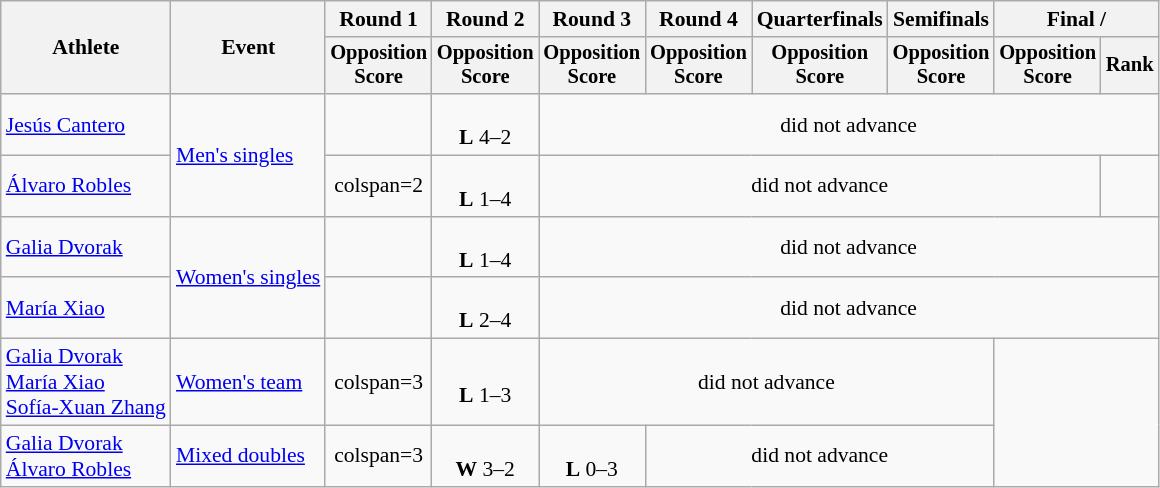<table class=wikitable style="font-size:90%">
<tr>
<th rowspan="2">Athlete</th>
<th rowspan="2">Event</th>
<th>Round 1</th>
<th>Round 2</th>
<th>Round 3</th>
<th>Round 4</th>
<th>Quarterfinals</th>
<th>Semifinals</th>
<th colspan=2>Final / </th>
</tr>
<tr style="font-size:95%">
<th>Opposition<br>Score</th>
<th>Opposition<br>Score</th>
<th>Opposition<br>Score</th>
<th>Opposition<br>Score</th>
<th>Opposition<br>Score</th>
<th>Opposition<br>Score</th>
<th>Opposition<br>Score</th>
<th>Rank</th>
</tr>
<tr align=center>
<td align=left><a href='#'>Jesús Cantero</a></td>
<td align=left rowspan=2><a href='#'>Men's singles</a></td>
<td></td>
<td><br><strong>L</strong> 4–2</td>
<td colspan=6>did not advance</td>
</tr>
<tr align=center>
<td align=left><a href='#'>Álvaro Robles</a></td>
<td>colspan=2 </td>
<td><br><strong>L</strong> 1–4</td>
<td colspan=5>did not advance</td>
</tr>
<tr align=center>
<td align=left><a href='#'>Galia Dvorak</a></td>
<td align=left rowspan=2><a href='#'>Women's singles</a></td>
<td></td>
<td><br><strong>L</strong> 1–4</td>
<td colspan=6>did not advance</td>
</tr>
<tr align=center>
<td align=left><a href='#'>María Xiao</a></td>
<td></td>
<td><br><strong>L</strong> 2–4</td>
<td colspan=6>did not advance</td>
</tr>
<tr align=center>
<td align=left><a href='#'>Galia Dvorak</a><br><a href='#'>María Xiao</a><br><a href='#'>Sofía-Xuan Zhang</a></td>
<td align=left><a href='#'>Women's team</a></td>
<td>colspan=3 </td>
<td><br><strong>L</strong> 1–3</td>
<td colspan=4>did not advance</td>
</tr>
<tr align=center>
<td align=left><a href='#'>Galia Dvorak</a><br><a href='#'>Álvaro Robles</a></td>
<td align=left><a href='#'>Mixed doubles</a></td>
<td>colspan=3 </td>
<td><br><strong>W</strong> 3–2</td>
<td><br><strong>L</strong> 0–3</td>
<td colspan=3>did not advance</td>
</tr>
</table>
